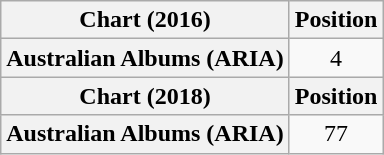<table class="wikitable plainrowheaders" style="text-align:center">
<tr>
<th scope="col">Chart (2016)</th>
<th scope="col">Position</th>
</tr>
<tr>
<th scope="row">Australian Albums (ARIA)</th>
<td>4</td>
</tr>
<tr>
<th scope="col">Chart (2018)</th>
<th scope="col">Position</th>
</tr>
<tr>
<th scope="row">Australian Albums (ARIA)</th>
<td>77</td>
</tr>
</table>
